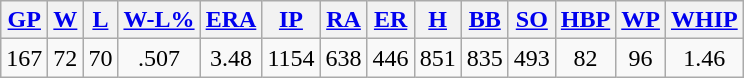<table class="wikitable">
<tr>
<th><a href='#'>GP</a></th>
<th><a href='#'>W</a></th>
<th><a href='#'>L</a></th>
<th><a href='#'>W-L%</a></th>
<th><a href='#'>ERA</a></th>
<th><a href='#'>IP</a></th>
<th><a href='#'>RA</a></th>
<th><a href='#'>ER</a></th>
<th><a href='#'>H</a></th>
<th><a href='#'>BB</a></th>
<th><a href='#'>SO</a></th>
<th><a href='#'>HBP</a></th>
<th><a href='#'>WP</a></th>
<th><a href='#'>WHIP</a></th>
</tr>
<tr align=center>
<td>167</td>
<td>72</td>
<td>70</td>
<td>.507</td>
<td>3.48</td>
<td>1154</td>
<td>638</td>
<td>446</td>
<td>851</td>
<td>835</td>
<td>493</td>
<td>82</td>
<td>96</td>
<td>1.46</td>
</tr>
</table>
